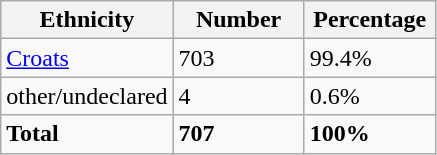<table class="wikitable">
<tr>
<th width="100px">Ethnicity</th>
<th width="80px">Number</th>
<th width="80px">Percentage</th>
</tr>
<tr>
<td><a href='#'>Croats</a></td>
<td>703</td>
<td>99.4%</td>
</tr>
<tr>
<td>other/undeclared</td>
<td>4</td>
<td>0.6%</td>
</tr>
<tr>
<td><strong>Total</strong></td>
<td><strong>707</strong></td>
<td><strong>100%</strong></td>
</tr>
</table>
